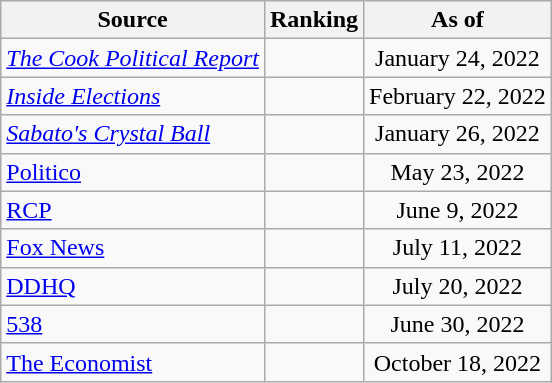<table class="wikitable" style="text-align:center">
<tr>
<th>Source</th>
<th>Ranking</th>
<th>As of</th>
</tr>
<tr>
<td align=left><em><a href='#'>The Cook Political Report</a></em></td>
<td></td>
<td>January 24, 2022</td>
</tr>
<tr>
<td align=left><em><a href='#'>Inside Elections</a></em></td>
<td></td>
<td>February 22, 2022</td>
</tr>
<tr>
<td align=left><em><a href='#'>Sabato's Crystal Ball</a></em></td>
<td></td>
<td>January 26, 2022</td>
</tr>
<tr>
<td align="left"><a href='#'>Politico</a></td>
<td></td>
<td>May 23, 2022</td>
</tr>
<tr>
<td align="left"><a href='#'>RCP</a></td>
<td></td>
<td>June 9, 2022</td>
</tr>
<tr>
<td align=left><a href='#'>Fox News</a></td>
<td></td>
<td>July 11, 2022</td>
</tr>
<tr>
<td align="left"><a href='#'>DDHQ</a></td>
<td></td>
<td>July 20, 2022</td>
</tr>
<tr>
<td align="left"><a href='#'>538</a></td>
<td></td>
<td>June 30, 2022</td>
</tr>
<tr>
<td align="left"><a href='#'>The Economist</a></td>
<td></td>
<td>October 18, 2022</td>
</tr>
</table>
